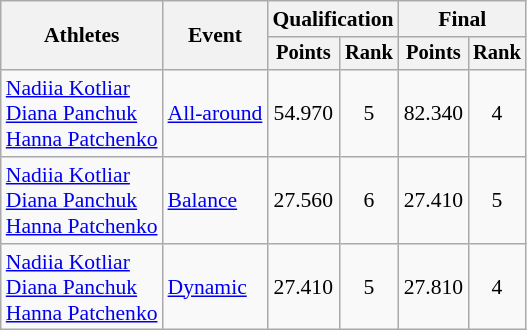<table class="wikitable" style="font-size:90%">
<tr>
<th rowspan="2">Athletes</th>
<th rowspan="2">Event</th>
<th colspan="2">Qualification</th>
<th colspan="2">Final</th>
</tr>
<tr style="font-size:95%">
<th>Points</th>
<th>Rank</th>
<th>Points</th>
<th>Rank</th>
</tr>
<tr align=center>
<td align=left><a href='#'>Nadiia Kotliar</a><br><a href='#'>Diana Panchuk</a><br><a href='#'>Hanna Patchenko</a></td>
<td align=left><a href='#'>All-around</a></td>
<td>54.970</td>
<td>5</td>
<td>82.340</td>
<td>4</td>
</tr>
<tr align=center>
<td align=left><a href='#'>Nadiia Kotliar</a><br><a href='#'>Diana Panchuk</a><br><a href='#'>Hanna Patchenko</a></td>
<td align=left><a href='#'>Balance</a></td>
<td>27.560</td>
<td>6</td>
<td>27.410</td>
<td>5</td>
</tr>
<tr align=center>
<td align=left><a href='#'>Nadiia Kotliar</a><br><a href='#'>Diana Panchuk</a><br><a href='#'>Hanna Patchenko</a></td>
<td align=left><a href='#'>Dynamic</a></td>
<td>27.410</td>
<td>5</td>
<td>27.810</td>
<td>4</td>
</tr>
</table>
